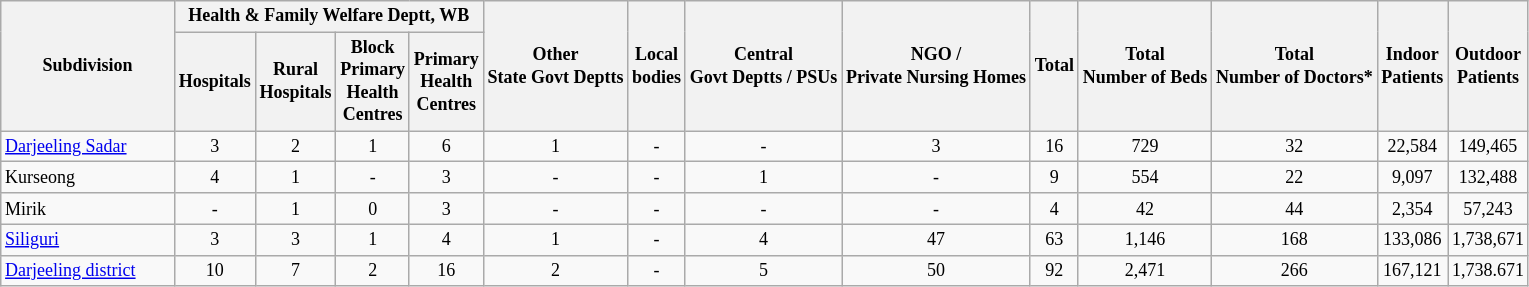<table class="wikitable" style="text-align:center;font-size: 9pt">
<tr>
<th rowspan="2" width="110">Subdivision</th>
<th colspan="4" rowspan="1" width="160">Health & Family Welfare Deptt, WB</th>
<th rowspan="2">Other<br>State
Govt
Deptts</th>
<th rowspan="2">Local<br>bodies</th>
<th rowspan="2">Central<br>Govt
Deptts /
PSUs</th>
<th rowspan="2">NGO /<br>Private
Nursing
Homes</th>
<th rowspan="2">Total</th>
<th rowspan="2">Total<br>Number
of
Beds</th>
<th rowspan="2">Total<br>Number
of
Doctors*</th>
<th rowspan="2">Indoor<br>Patients</th>
<th rowspan="2">Outdoor<br>Patients</th>
</tr>
<tr>
<th width="40">Hospitals</th>
<th width="40">Rural<br>Hospitals</th>
<th width="40">Block<br>Primary
Health
Centres</th>
<th width="40">Primary<br>Health
Centres</th>
</tr>
<tr>
<td align="left"><a href='#'>Darjeeling Sadar</a></td>
<td align="center">3</td>
<td align="center">2</td>
<td align="center">1</td>
<td align="center">6</td>
<td align="center">1</td>
<td align="center">-</td>
<td align="center">-</td>
<td align="center">3</td>
<td align="center">16</td>
<td align="center">729</td>
<td align="center">32</td>
<td align="center">22,584</td>
<td align="center">149,465</td>
</tr>
<tr>
<td align="left">Kurseong</td>
<td align="center">4</td>
<td align="center">1</td>
<td align="center">-</td>
<td align="center">3</td>
<td align="center">-</td>
<td align="center">-</td>
<td align="center">1</td>
<td align="center">-</td>
<td align="center">9</td>
<td align="center">554</td>
<td align="center">22</td>
<td align="center">9,097</td>
<td align="center">132,488</td>
</tr>
<tr>
<td align="left">Mirik</td>
<td align="center">-</td>
<td align="center">1</td>
<td align="center">0</td>
<td align="center">3</td>
<td align="center">-</td>
<td align="center">-</td>
<td align="center">-</td>
<td align="center">-</td>
<td align="center">4</td>
<td align="center">42</td>
<td align="center">44</td>
<td align="center">2,354</td>
<td align="center">57,243</td>
</tr>
<tr>
<td align="left"><a href='#'>Siliguri</a></td>
<td align="center">3</td>
<td align="center">3</td>
<td align="center">1</td>
<td align="center">4</td>
<td align="center">1</td>
<td align="center">-</td>
<td align="center">4</td>
<td align="center">47</td>
<td align="center">63</td>
<td align="center">1,146</td>
<td align="center">168</td>
<td align="center">133,086</td>
<td align="center">1,738,671</td>
</tr>
<tr>
<td align="left"><a href='#'>Darjeeling district</a></td>
<td align="center">10</td>
<td align="center">7</td>
<td align="center">2</td>
<td align="center">16</td>
<td align="center">2</td>
<td align="center">-</td>
<td align="center">5</td>
<td align="center">50</td>
<td align="center">92</td>
<td align="center">2,471</td>
<td align="center">266</td>
<td align="center">167,121</td>
<td align="center">1,738.671</td>
</tr>
</table>
